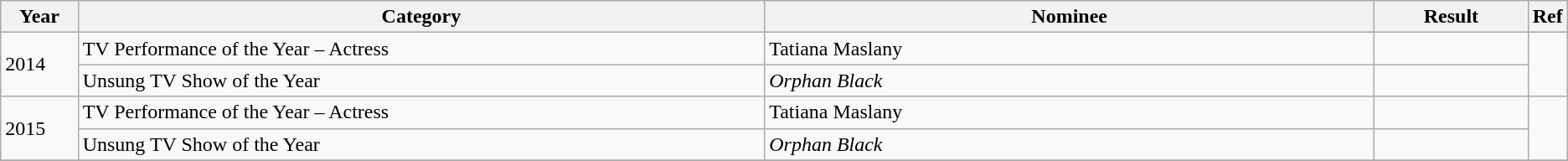<table class="wikitable">
<tr>
<th width=5%>Year</th>
<th width=45%>Category</th>
<th width=40%>Nominee</th>
<th width=10%>Result</th>
<th width=3%>Ref</th>
</tr>
<tr>
<td rowspan=2>2014</td>
<td>TV Performance of the Year – Actress</td>
<td>Tatiana Maslany</td>
<td></td>
<td rowspan=2></td>
</tr>
<tr>
<td>Unsung TV Show of the Year</td>
<td><em>Orphan Black</em></td>
<td></td>
</tr>
<tr>
<td rowspan=2>2015</td>
<td>TV Performance of the Year – Actress</td>
<td>Tatiana Maslany</td>
<td></td>
<td rowspan=2></td>
</tr>
<tr>
<td>Unsung TV Show of the Year</td>
<td><em>Orphan Black</em></td>
<td></td>
</tr>
<tr>
</tr>
</table>
